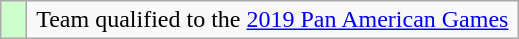<table class="wikitable" style="text-align: center;">
<tr>
<td width=10px bgcolor=#ccffcc></td>
<td width=320px>Team qualified to the <a href='#'>2019 Pan American Games</a></td>
</tr>
</table>
